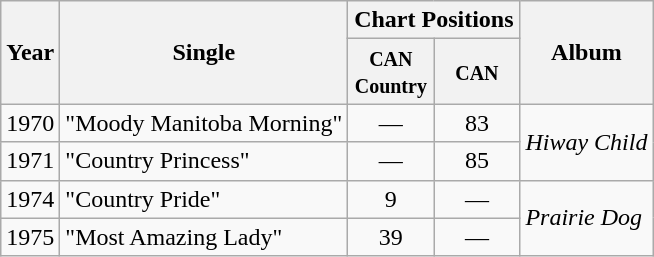<table class="wikitable">
<tr>
<th rowspan="2">Year</th>
<th rowspan="2">Single</th>
<th colspan="2">Chart Positions</th>
<th rowspan="2">Album</th>
</tr>
<tr>
<th width="50"><small>CAN Country</small></th>
<th width="50"><small>CAN</small></th>
</tr>
<tr>
<td>1970</td>
<td>"Moody Manitoba Morning"</td>
<td align="center">—</td>
<td align="center">83</td>
<td rowspan="2"><em>Hiway Child</em></td>
</tr>
<tr>
<td>1971</td>
<td>"Country Princess"</td>
<td align="center">—</td>
<td align="center">85</td>
</tr>
<tr>
<td>1974</td>
<td>"Country Pride"</td>
<td align="center">9</td>
<td align="center">—</td>
<td rowspan="2"><em>Prairie Dog</em></td>
</tr>
<tr>
<td>1975</td>
<td>"Most Amazing Lady"</td>
<td align="center">39</td>
<td align="center">—</td>
</tr>
</table>
